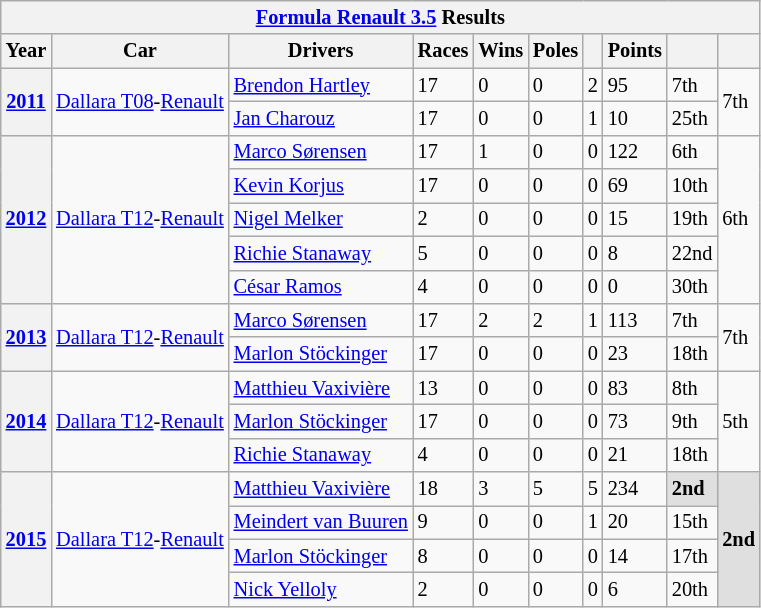<table class="wikitable" style="font-size:85%">
<tr>
<th colspan=11><a href='#'>Formula Renault 3.5</a> Results</th>
</tr>
<tr>
<th>Year</th>
<th>Car</th>
<th>Drivers</th>
<th>Races</th>
<th>Wins</th>
<th>Poles</th>
<th></th>
<th>Points</th>
<th></th>
<th></th>
</tr>
<tr>
<th rowspan=2><a href='#'>2011</a></th>
<td rowspan=2><a href='#'>Dallara T08</a>-<a href='#'>Renault</a></td>
<td> <a href='#'>Brendon Hartley</a></td>
<td>17</td>
<td>0</td>
<td>0</td>
<td>2</td>
<td>95</td>
<td>7th</td>
<td rowspan=2>7th</td>
</tr>
<tr>
<td> <a href='#'>Jan Charouz</a></td>
<td>17</td>
<td>0</td>
<td>0</td>
<td>1</td>
<td>10</td>
<td>25th</td>
</tr>
<tr>
<th rowspan=5><a href='#'>2012</a></th>
<td rowspan=5><a href='#'>Dallara T12</a>-<a href='#'>Renault</a></td>
<td> <a href='#'>Marco Sørensen</a></td>
<td>17</td>
<td>1</td>
<td>0</td>
<td>0</td>
<td>122</td>
<td>6th</td>
<td rowspan=5>6th</td>
</tr>
<tr>
<td> <a href='#'>Kevin Korjus</a></td>
<td>17</td>
<td>0</td>
<td>0</td>
<td>0</td>
<td>69</td>
<td>10th</td>
</tr>
<tr>
<td> <a href='#'>Nigel Melker</a></td>
<td>2</td>
<td>0</td>
<td>0</td>
<td>0</td>
<td>15</td>
<td>19th</td>
</tr>
<tr>
<td> <a href='#'>Richie Stanaway</a></td>
<td>5</td>
<td>0</td>
<td>0</td>
<td>0</td>
<td>8</td>
<td>22nd</td>
</tr>
<tr>
<td> <a href='#'>César Ramos</a></td>
<td>4</td>
<td>0</td>
<td>0</td>
<td>0</td>
<td>0</td>
<td>30th</td>
</tr>
<tr>
<th rowspan=2><a href='#'>2013</a></th>
<td rowspan=2><a href='#'>Dallara T12</a>-<a href='#'>Renault</a></td>
<td> <a href='#'>Marco Sørensen</a></td>
<td>17</td>
<td>2</td>
<td>2</td>
<td>1</td>
<td>113</td>
<td>7th</td>
<td rowspan=2>7th</td>
</tr>
<tr>
<td> <a href='#'>Marlon Stöckinger</a></td>
<td>17</td>
<td>0</td>
<td>0</td>
<td>0</td>
<td>23</td>
<td>18th</td>
</tr>
<tr>
<th rowspan=3><a href='#'>2014</a></th>
<td rowspan=3><a href='#'>Dallara T12</a>-<a href='#'>Renault</a></td>
<td> <a href='#'>Matthieu Vaxivière</a></td>
<td>13</td>
<td>0</td>
<td>0</td>
<td>0</td>
<td>83</td>
<td>8th</td>
<td rowspan=3>5th</td>
</tr>
<tr>
<td> <a href='#'>Marlon Stöckinger</a></td>
<td>17</td>
<td>0</td>
<td>0</td>
<td>0</td>
<td>73</td>
<td>9th</td>
</tr>
<tr>
<td> <a href='#'>Richie Stanaway</a></td>
<td>4</td>
<td>0</td>
<td>0</td>
<td>0</td>
<td>21</td>
<td>18th</td>
</tr>
<tr>
<th rowspan=4><a href='#'>2015</a></th>
<td rowspan=4><a href='#'>Dallara T12</a>-<a href='#'>Renault</a></td>
<td> <a href='#'>Matthieu Vaxivière</a></td>
<td>18</td>
<td>3</td>
<td>5</td>
<td>5</td>
<td>234</td>
<td bgcolor="DFDFDF"><strong>2nd</strong></td>
<td rowspan=4; bgcolor="DFDFDF"><strong>2nd</strong></td>
</tr>
<tr>
<td> <a href='#'>Meindert van Buuren</a></td>
<td>9</td>
<td>0</td>
<td>0</td>
<td>1</td>
<td>20</td>
<td>15th</td>
</tr>
<tr>
<td> <a href='#'>Marlon Stöckinger</a></td>
<td>8</td>
<td>0</td>
<td>0</td>
<td>0</td>
<td>14</td>
<td>17th</td>
</tr>
<tr>
<td> <a href='#'>Nick Yelloly</a></td>
<td>2</td>
<td>0</td>
<td>0</td>
<td>0</td>
<td>6</td>
<td>20th</td>
</tr>
</table>
